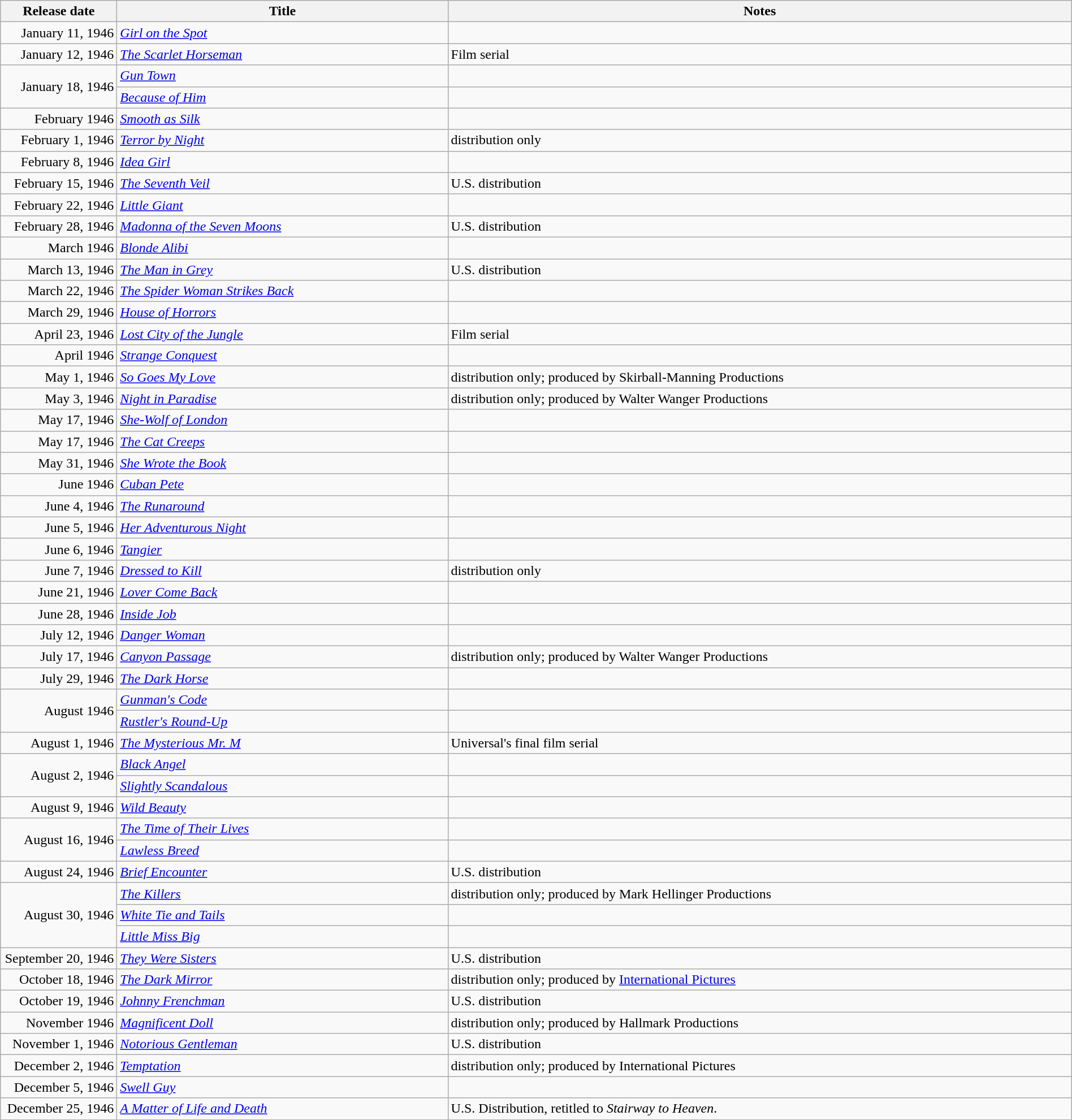<table class="wikitable sortable" style="width:100%;">
<tr>
<th scope="col" style="width:130px;">Release date</th>
<th>Title</th>
<th>Notes</th>
</tr>
<tr>
<td style="text-align:right;">January 11, 1946</td>
<td><em><a href='#'>Girl on the Spot</a></em></td>
<td></td>
</tr>
<tr>
<td style="text-align:right;">January 12, 1946</td>
<td><em><a href='#'>The Scarlet Horseman</a></em></td>
<td>Film serial</td>
</tr>
<tr>
<td style="text-align:right;" rowspan="2">January 18, 1946</td>
<td><em><a href='#'>Gun Town</a></em></td>
<td></td>
</tr>
<tr>
<td><em><a href='#'>Because of Him</a></em></td>
<td></td>
</tr>
<tr>
<td style="text-align:right;">February 1946</td>
<td><em><a href='#'>Smooth as Silk</a></em></td>
<td></td>
</tr>
<tr>
<td style="text-align:right;">February 1, 1946</td>
<td><em><a href='#'>Terror by Night</a></em></td>
<td>distribution only</td>
</tr>
<tr>
<td style="text-align:right;">February 8, 1946</td>
<td><em><a href='#'>Idea Girl</a></em></td>
<td></td>
</tr>
<tr>
<td style="text-align:right;">February 15, 1946</td>
<td><em><a href='#'>The Seventh Veil</a></em></td>
<td>U.S. distribution</td>
</tr>
<tr>
<td style="text-align:right;">February 22, 1946</td>
<td><em><a href='#'>Little Giant</a></em></td>
<td></td>
</tr>
<tr>
<td style="text-align:right;">February 28, 1946</td>
<td><em><a href='#'>Madonna of the Seven Moons</a></em></td>
<td>U.S. distribution</td>
</tr>
<tr>
<td style="text-align:right;">March 1946</td>
<td><em><a href='#'>Blonde Alibi</a></em></td>
<td></td>
</tr>
<tr>
<td style="text-align:right;">March 13, 1946</td>
<td><em><a href='#'>The Man in Grey</a></em></td>
<td>U.S. distribution</td>
</tr>
<tr>
<td style="text-align:right;">March 22, 1946</td>
<td><em><a href='#'>The Spider Woman Strikes Back</a></em></td>
<td></td>
</tr>
<tr>
<td style="text-align:right;">March 29, 1946</td>
<td><em><a href='#'>House of Horrors</a></em></td>
<td></td>
</tr>
<tr>
<td style="text-align:right;">April 23, 1946</td>
<td><em><a href='#'>Lost City of the Jungle</a></em></td>
<td>Film serial</td>
</tr>
<tr>
<td style="text-align:right;">April 1946</td>
<td><em><a href='#'>Strange Conquest</a></em></td>
<td></td>
</tr>
<tr>
<td style="text-align:right;">May 1, 1946</td>
<td><em><a href='#'>So Goes My Love</a></em></td>
<td>distribution only; produced by Skirball-Manning Productions</td>
</tr>
<tr>
<td style="text-align:right;">May 3, 1946</td>
<td><em><a href='#'>Night in Paradise</a></em></td>
<td>distribution only; produced by Walter Wanger Productions</td>
</tr>
<tr>
<td style="text-align:right;">May 17, 1946</td>
<td><em><a href='#'>She-Wolf of London</a></em></td>
<td></td>
</tr>
<tr>
<td style="text-align:right;">May 17, 1946</td>
<td><em><a href='#'>The Cat Creeps</a></em></td>
<td></td>
</tr>
<tr>
<td style="text-align:right;">May 31, 1946</td>
<td><em><a href='#'>She Wrote the Book</a></em></td>
<td></td>
</tr>
<tr>
<td style="text-align:right;">June 1946</td>
<td><em><a href='#'>Cuban Pete</a></em></td>
<td></td>
</tr>
<tr>
<td style="text-align:right;">June 4, 1946</td>
<td><em><a href='#'>The Runaround</a></em></td>
<td></td>
</tr>
<tr>
<td style="text-align:right;">June 5, 1946</td>
<td><em><a href='#'>Her Adventurous Night</a></em></td>
<td></td>
</tr>
<tr>
<td style="text-align:right;">June 6, 1946</td>
<td><em><a href='#'>Tangier</a></em></td>
<td></td>
</tr>
<tr>
<td style="text-align:right;">June 7, 1946</td>
<td><em><a href='#'>Dressed to Kill</a></em></td>
<td>distribution only</td>
</tr>
<tr>
<td style="text-align:right;">June 21, 1946</td>
<td><em><a href='#'>Lover Come Back</a></em></td>
<td></td>
</tr>
<tr>
<td style="text-align:right;">June 28, 1946</td>
<td><em><a href='#'>Inside Job</a></em></td>
<td></td>
</tr>
<tr>
<td style="text-align:right;">July 12, 1946</td>
<td><em><a href='#'>Danger Woman</a></em></td>
<td></td>
</tr>
<tr>
<td style="text-align:right;">July 17, 1946</td>
<td><em><a href='#'>Canyon Passage</a></em></td>
<td>distribution only; produced by Walter Wanger Productions</td>
</tr>
<tr>
<td style="text-align:right;">July 29, 1946</td>
<td><em><a href='#'>The Dark Horse</a></em></td>
<td></td>
</tr>
<tr>
<td style="text-align:right;" rowspan="2">August 1946</td>
<td><em><a href='#'>Gunman's Code</a></em></td>
<td></td>
</tr>
<tr>
<td><em><a href='#'>Rustler's Round-Up</a></em></td>
<td></td>
</tr>
<tr>
<td style="text-align:right;">August 1, 1946</td>
<td><em><a href='#'>The Mysterious Mr. M</a></em></td>
<td>Universal's final film serial</td>
</tr>
<tr>
<td style="text-align:right;" rowspan="2">August 2, 1946</td>
<td><em><a href='#'>Black Angel</a></em></td>
<td></td>
</tr>
<tr>
<td><em><a href='#'>Slightly Scandalous</a></em></td>
<td></td>
</tr>
<tr>
<td style="text-align:right;">August 9, 1946</td>
<td><em><a href='#'>Wild Beauty</a></em></td>
<td></td>
</tr>
<tr>
<td style="text-align:right;" rowspan="2">August 16, 1946</td>
<td><em><a href='#'>The Time of Their Lives</a></em></td>
<td></td>
</tr>
<tr>
<td><em><a href='#'>Lawless Breed</a></em></td>
<td></td>
</tr>
<tr>
<td style="text-align:right;">August 24, 1946</td>
<td><em><a href='#'>Brief Encounter</a></em></td>
<td>U.S. distribution</td>
</tr>
<tr>
<td style="text-align:right;" rowspan="3">August 30, 1946</td>
<td><em><a href='#'>The Killers</a></em></td>
<td>distribution only; produced by Mark Hellinger Productions</td>
</tr>
<tr>
<td><em><a href='#'>White Tie and Tails</a></em></td>
<td></td>
</tr>
<tr>
<td><em><a href='#'>Little Miss Big</a></em></td>
<td></td>
</tr>
<tr>
<td style="text-align:right;">September 20, 1946</td>
<td><em><a href='#'>They Were Sisters</a></em></td>
<td>U.S. distribution</td>
</tr>
<tr>
<td style="text-align:right;">October 18, 1946</td>
<td><em><a href='#'>The Dark Mirror</a></em></td>
<td>distribution only; produced by <a href='#'>International Pictures</a></td>
</tr>
<tr>
<td style="text-align:right;">October 19, 1946</td>
<td><em><a href='#'>Johnny Frenchman</a></em></td>
<td>U.S. distribution</td>
</tr>
<tr>
<td style="text-align:right;">November 1946</td>
<td><em><a href='#'>Magnificent Doll</a></em></td>
<td>distribution only; produced by Hallmark Productions</td>
</tr>
<tr>
<td style="text-align:right;">November 1, 1946</td>
<td><em><a href='#'>Notorious Gentleman</a></em></td>
<td>U.S. distribution</td>
</tr>
<tr>
<td style="text-align:right;">December 2, 1946</td>
<td><em><a href='#'>Temptation</a></em></td>
<td>distribution only; produced by International Pictures</td>
</tr>
<tr>
<td style="text-align:right;">December 5, 1946</td>
<td><em><a href='#'>Swell Guy</a></em></td>
<td></td>
</tr>
<tr>
<td style="text-align:right;">December 25, 1946</td>
<td><em><a href='#'>A Matter of Life and Death</a></em></td>
<td>U.S. Distribution, retitled to <em>Stairway to Heaven</em>.</td>
</tr>
<tr>
</tr>
</table>
